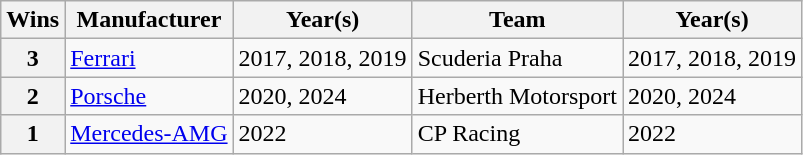<table class="wikitable style="font-size: 90%;">
<tr>
<th>Wins</th>
<th>Manufacturer</th>
<th>Year(s)</th>
<th>Team</th>
<th>Year(s)</th>
</tr>
<tr>
<th>3</th>
<td> <a href='#'>Ferrari</a></td>
<td>2017, 2018, 2019</td>
<td> Scuderia Praha</td>
<td>2017, 2018, 2019</td>
</tr>
<tr>
<th>2</th>
<td> <a href='#'>Porsche</a></td>
<td>2020, 2024</td>
<td> Herberth Motorsport</td>
<td>2020, 2024</td>
</tr>
<tr>
<th>1</th>
<td> <a href='#'>Mercedes-AMG</a></td>
<td>2022</td>
<td> CP Racing</td>
<td>2022</td>
</tr>
</table>
